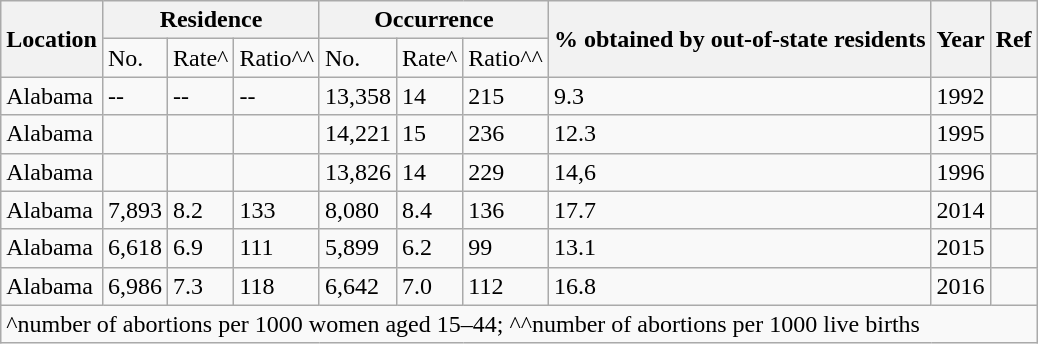<table class="wikitable">
<tr>
<th rowspan="2">Location</th>
<th colspan="3">Residence</th>
<th colspan="3">Occurrence</th>
<th rowspan="2">% obtained by out-of-state residents</th>
<th rowspan="2">Year</th>
<th rowspan="2">Ref</th>
</tr>
<tr>
<td>No.</td>
<td>Rate^</td>
<td>Ratio^^</td>
<td>No.</td>
<td>Rate^</td>
<td>Ratio^^</td>
</tr>
<tr>
<td>Alabama</td>
<td>--</td>
<td>--</td>
<td>--</td>
<td>13,358</td>
<td>14</td>
<td>215</td>
<td>9.3</td>
<td>1992</td>
<td></td>
</tr>
<tr>
<td>Alabama</td>
<td></td>
<td></td>
<td></td>
<td>14,221</td>
<td>15</td>
<td>236</td>
<td>12.3</td>
<td>1995</td>
<td></td>
</tr>
<tr>
<td>Alabama</td>
<td></td>
<td></td>
<td></td>
<td>13,826</td>
<td>14</td>
<td>229</td>
<td>14,6</td>
<td>1996</td>
<td></td>
</tr>
<tr>
<td>Alabama</td>
<td>7,893</td>
<td>8.2</td>
<td>133</td>
<td>8,080</td>
<td>8.4</td>
<td>136</td>
<td>17.7</td>
<td>2014</td>
<td></td>
</tr>
<tr>
<td>Alabama</td>
<td>6,618</td>
<td>6.9</td>
<td>111</td>
<td>5,899</td>
<td>6.2</td>
<td>99</td>
<td>13.1</td>
<td>2015</td>
<td></td>
</tr>
<tr>
<td>Alabama</td>
<td>6,986</td>
<td>7.3</td>
<td>118</td>
<td>6,642</td>
<td>7.0</td>
<td>112</td>
<td>16.8</td>
<td>2016</td>
<td></td>
</tr>
<tr>
<td colspan="10">^number of abortions per 1000 women aged 15–44; ^^number of abortions per 1000 live births</td>
</tr>
</table>
